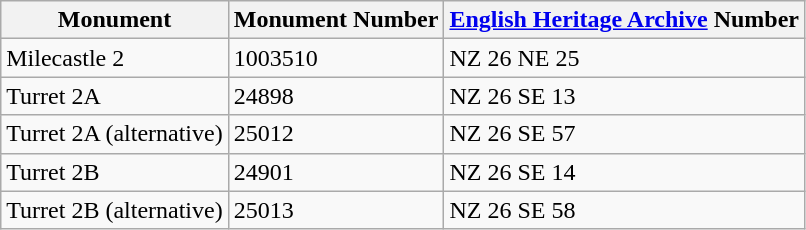<table class="wikitable">
<tr>
<th>Monument</th>
<th>Monument Number</th>
<th><a href='#'>English Heritage Archive</a> Number</th>
</tr>
<tr>
<td>Milecastle 2</td>
<td>1003510</td>
<td>NZ 26 NE 25</td>
</tr>
<tr>
<td>Turret 2A</td>
<td>24898</td>
<td>NZ 26 SE 13</td>
</tr>
<tr>
<td>Turret 2A (alternative)</td>
<td>25012</td>
<td>NZ 26 SE 57</td>
</tr>
<tr>
<td>Turret 2B</td>
<td>24901</td>
<td>NZ 26 SE 14</td>
</tr>
<tr>
<td>Turret 2B (alternative)</td>
<td>25013</td>
<td>NZ 26 SE 58</td>
</tr>
</table>
